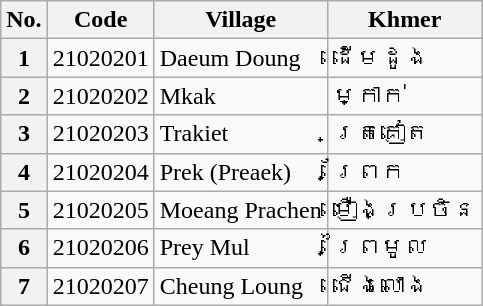<table class="wikitable sortable mw-collapsible">
<tr>
<th>No.</th>
<th>Code</th>
<th>Village</th>
<th>Khmer</th>
</tr>
<tr>
<th>1</th>
<td>21020201</td>
<td>Daeum Doung</td>
<td>ដើមដូង</td>
</tr>
<tr>
<th>2</th>
<td>21020202</td>
<td>Mkak</td>
<td>ម្កាក់</td>
</tr>
<tr>
<th>3</th>
<td>21020203</td>
<td>Trakiet</td>
<td>ត្រគៀត</td>
</tr>
<tr>
<th>4</th>
<td>21020204</td>
<td>Prek (Preaek)</td>
<td>ព្រែក</td>
</tr>
<tr>
<th>5</th>
<td>21020205</td>
<td>Moeang Prachen</td>
<td>មឿងប្រចិន</td>
</tr>
<tr>
<th>6</th>
<td>21020206</td>
<td>Prey Mul</td>
<td>ព្រៃមូល</td>
</tr>
<tr>
<th>7</th>
<td>21020207</td>
<td>Cheung Loung</td>
<td>ជើងលោង</td>
</tr>
</table>
